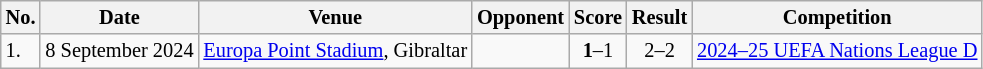<table class="wikitable" style="font-size:85%;">
<tr>
<th>No.</th>
<th>Date</th>
<th>Venue</th>
<th>Opponent</th>
<th>Score</th>
<th>Result</th>
<th>Competition</th>
</tr>
<tr>
<td>1.</td>
<td>8 September 2024</td>
<td><a href='#'>Europa Point Stadium</a>, Gibraltar</td>
<td></td>
<td align=center><strong>1</strong>–1</td>
<td align=center>2–2</td>
<td><a href='#'>2024–25 UEFA Nations League D</a></td>
</tr>
</table>
